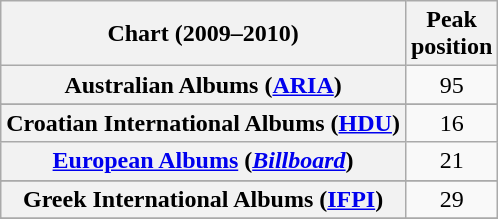<table class="wikitable sortable plainrowheaders" style="text-align:center">
<tr>
<th scope="col">Chart (2009–2010)</th>
<th scope="col">Peak<br>position</th>
</tr>
<tr>
<th scope="row">Australian Albums (<a href='#'>ARIA</a>)</th>
<td>95</td>
</tr>
<tr>
</tr>
<tr>
</tr>
<tr>
<th scope="row">Croatian International Albums (<a href='#'>HDU</a>)</th>
<td>16</td>
</tr>
<tr>
<th scope="row"><a href='#'>European Albums</a> (<em><a href='#'>Billboard</a></em>)</th>
<td>21</td>
</tr>
<tr>
</tr>
<tr>
</tr>
<tr>
<th scope="row">Greek International Albums (<a href='#'>IFPI</a>)</th>
<td>29</td>
</tr>
<tr>
</tr>
<tr>
</tr>
<tr>
</tr>
<tr>
</tr>
<tr>
</tr>
<tr>
</tr>
<tr>
</tr>
</table>
